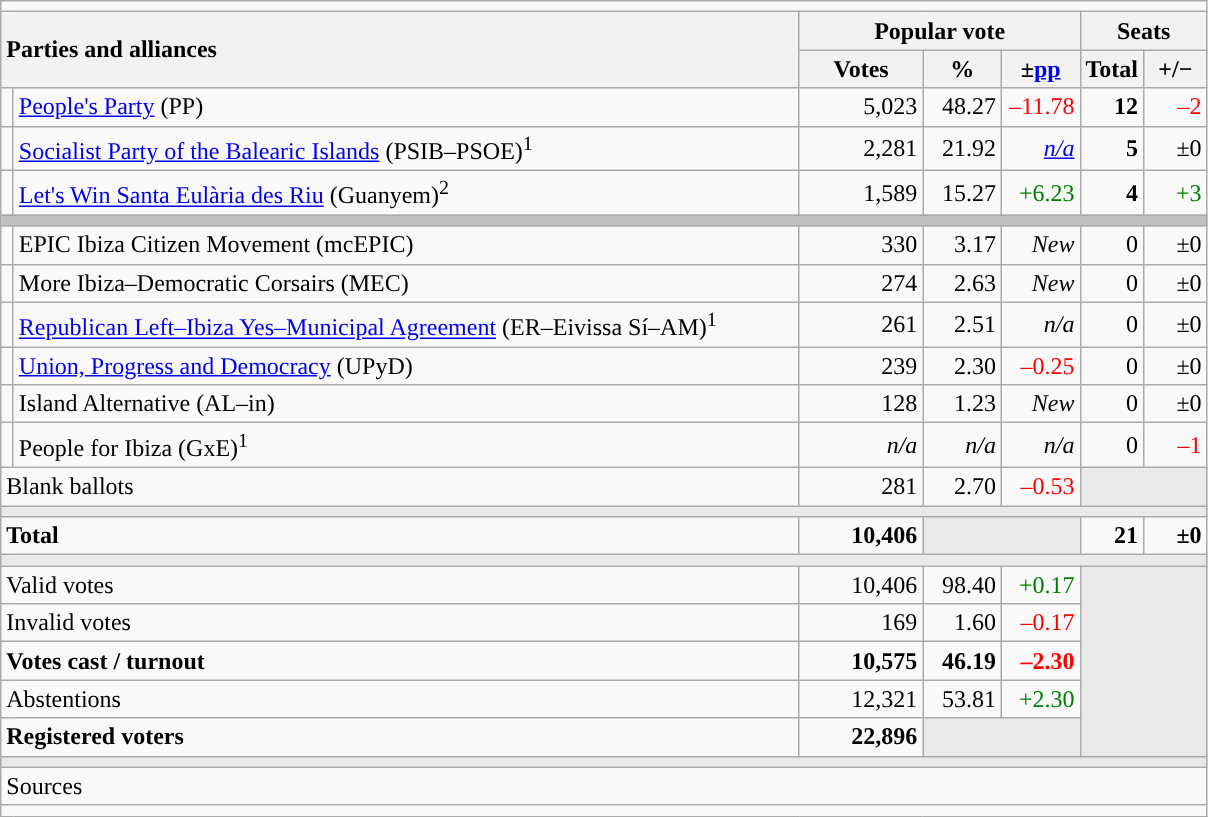<table class="wikitable" style="text-align:right;">
<tr>
<td colspan="7"></td>
</tr>
<tr>
<th style="text-align:left;" rowspan="2" colspan="2" width="525">Parties and alliances</th>
<th colspan="3">Popular vote</th>
<th colspan="2">Seats</th>
</tr>
<tr>
<th width="75">Votes</th>
<th width="45">%</th>
<th width="45">±<a href='#'>pp</a></th>
<th width="35">Total</th>
<th width="35">+/−</th>
</tr>
<tr>
<td width="1" style="color:inherit;background:"></td>
<td align="left"><a href='#'>People's Party</a> (PP)</td>
<td>5,023</td>
<td>48.27</td>
<td style="color:red;">–11.78</td>
<td><strong>12</strong></td>
<td style="color:red;">–2</td>
</tr>
<tr>
<td style="color:inherit;background:"></td>
<td align="left"><a href='#'>Socialist Party of the Balearic Islands</a> (PSIB–PSOE)<sup>1</sup></td>
<td>2,281</td>
<td>21.92</td>
<td><em><a href='#'>n/a</a></em></td>
<td><strong>5</strong></td>
<td>±0</td>
</tr>
<tr>
<td style="color:inherit;background:"></td>
<td align="left"><a href='#'>Let's Win Santa Eulària des Riu</a> (Guanyem)<sup>2</sup></td>
<td>1,589</td>
<td>15.27</td>
<td style="color:green;">+6.23</td>
<td><strong>4</strong></td>
<td style="color:green;">+3</td>
</tr>
<tr>
<td colspan="7" bgcolor="#C0C0C0"></td>
</tr>
<tr>
<td style="color:inherit;background:"></td>
<td align="left">EPIC Ibiza Citizen Movement (mcEPIC)</td>
<td>330</td>
<td>3.17</td>
<td><em>New</em></td>
<td>0</td>
<td>±0</td>
</tr>
<tr>
<td style="color:inherit;background:"></td>
<td align="left">More Ibiza–Democratic Corsairs (MEC)</td>
<td>274</td>
<td>2.63</td>
<td><em>New</em></td>
<td>0</td>
<td>±0</td>
</tr>
<tr>
<td style="color:inherit;background:"></td>
<td align="left"><a href='#'>Republican Left–Ibiza Yes–Municipal Agreement</a> (ER–Eivissa Sí–AM)<sup>1</sup></td>
<td>261</td>
<td>2.51</td>
<td><em>n/a</em></td>
<td>0</td>
<td>±0</td>
</tr>
<tr>
<td style="color:inherit;background:"></td>
<td align="left"><a href='#'>Union, Progress and Democracy</a> (UPyD)</td>
<td>239</td>
<td>2.30</td>
<td style="color:red;">–0.25</td>
<td>0</td>
<td>±0</td>
</tr>
<tr>
<td style="color:inherit;background:"></td>
<td align="left">Island Alternative (AL–in)</td>
<td>128</td>
<td>1.23</td>
<td><em>New</em></td>
<td>0</td>
<td>±0</td>
</tr>
<tr>
<td style="color:inherit;background:"></td>
<td align="left">People for Ibiza (GxE)<sup>1</sup></td>
<td><em>n/a</em></td>
<td><em>n/a</em></td>
<td><em>n/a</em></td>
<td>0</td>
<td style="color:red;">–1</td>
</tr>
<tr>
<td align="left" colspan="2">Blank ballots</td>
<td>281</td>
<td>2.70</td>
<td style="color:red;">–0.53</td>
<td bgcolor="#E9E9E9" colspan="2"></td>
</tr>
<tr>
<td colspan="7" bgcolor="#E9E9E9"></td>
</tr>
<tr style="font-weight:bold;">
<td align="left" colspan="2">Total</td>
<td>10,406</td>
<td bgcolor="#E9E9E9" colspan="2"></td>
<td>21</td>
<td>±0</td>
</tr>
<tr>
<td colspan="7" bgcolor="#E9E9E9"></td>
</tr>
<tr>
<td align="left" colspan="2">Valid votes</td>
<td>10,406</td>
<td>98.40</td>
<td style="color:green;">+0.17</td>
<td bgcolor="#E9E9E9" colspan="2" rowspan="5"></td>
</tr>
<tr>
<td align="left" colspan="2">Invalid votes</td>
<td>169</td>
<td>1.60</td>
<td style="color:red;">–0.17</td>
</tr>
<tr style="font-weight:bold;">
<td align="left" colspan="2">Votes cast / turnout</td>
<td>10,575</td>
<td>46.19</td>
<td style="color:red;">–2.30</td>
</tr>
<tr>
<td align="left" colspan="2">Abstentions</td>
<td>12,321</td>
<td>53.81</td>
<td style="color:green;">+2.30</td>
</tr>
<tr style="font-weight:bold;">
<td align="left" colspan="2">Registered voters</td>
<td>22,896</td>
<td bgcolor="#E9E9E9" colspan="2"></td>
</tr>
<tr>
<td colspan="7" bgcolor="#E9E9E9"></td>
</tr>
<tr>
<td align="left" colspan="7">Sources</td>
</tr>
<tr>
<td colspan="7" style="text-align:left; max-width:790px;"></td>
</tr>
</table>
